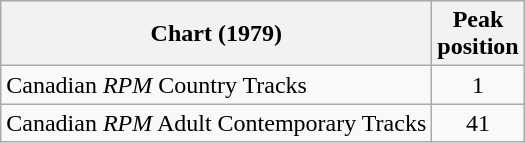<table class="wikitable">
<tr>
<th align="left">Chart (1979)</th>
<th align="center">Peak<br>position</th>
</tr>
<tr>
<td align="left">Canadian <em>RPM</em> Country Tracks</td>
<td align="center">1</td>
</tr>
<tr>
<td align="left">Canadian <em>RPM</em> Adult Contemporary Tracks</td>
<td align="center">41</td>
</tr>
</table>
